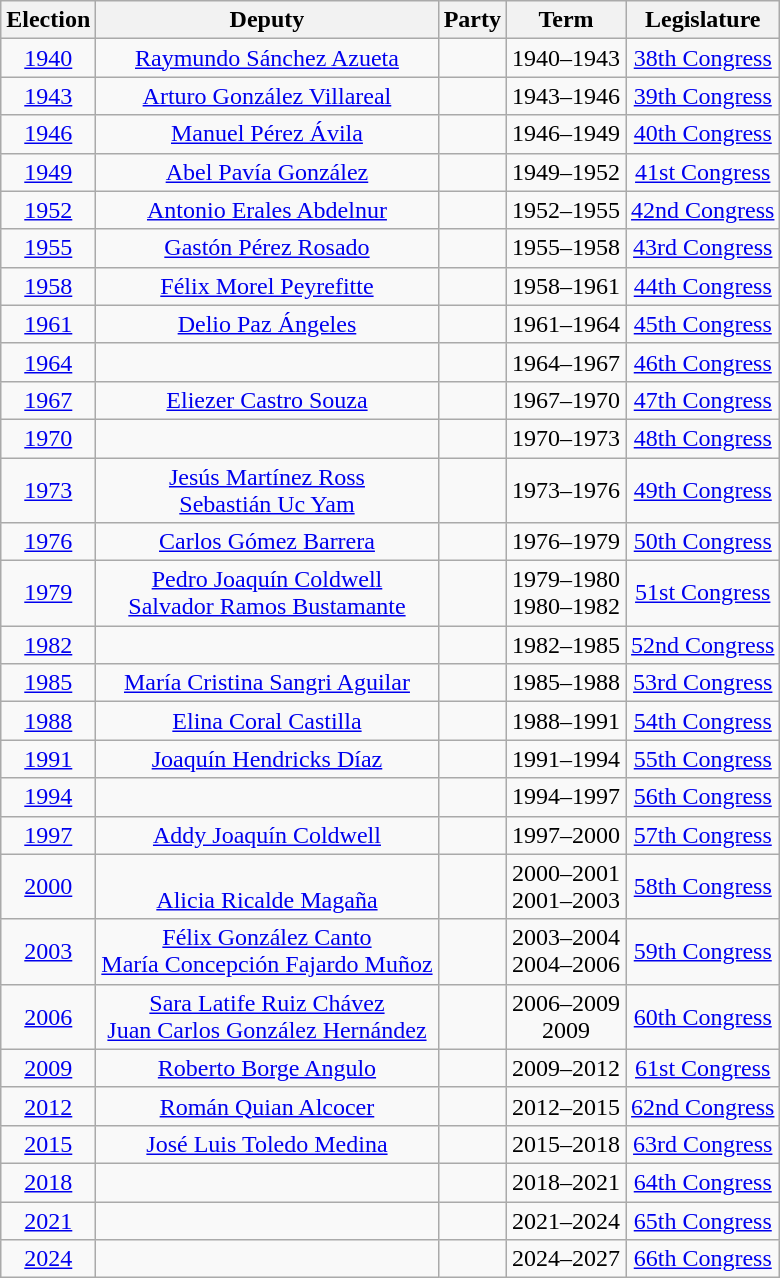<table class="wikitable sortable" style="text-align: center">
<tr>
<th>Election</th>
<th class="unsortable">Deputy</th>
<th class="unsortable">Party</th>
<th class="unsortable">Term</th>
<th class="unsortable">Legislature</th>
</tr>
<tr>
<td><a href='#'>1940</a></td>
<td><a href='#'>Raymundo Sánchez Azueta</a></td>
<td></td>
<td>1940–1943</td>
<td><a href='#'>38th Congress</a></td>
</tr>
<tr>
<td><a href='#'>1943</a></td>
<td><a href='#'>Arturo González Villareal</a></td>
<td></td>
<td>1943–1946</td>
<td><a href='#'>39th Congress</a></td>
</tr>
<tr>
<td><a href='#'>1946</a></td>
<td><a href='#'>Manuel Pérez Ávila</a></td>
<td></td>
<td>1946–1949</td>
<td><a href='#'>40th Congress</a></td>
</tr>
<tr>
<td><a href='#'>1949</a></td>
<td><a href='#'>Abel Pavía González</a></td>
<td></td>
<td>1949–1952</td>
<td><a href='#'>41st Congress</a></td>
</tr>
<tr>
<td><a href='#'>1952</a></td>
<td><a href='#'>Antonio Erales Abdelnur</a></td>
<td></td>
<td>1952–1955</td>
<td><a href='#'>42nd Congress</a></td>
</tr>
<tr>
<td><a href='#'>1955</a></td>
<td><a href='#'>Gastón Pérez Rosado</a></td>
<td></td>
<td>1955–1958</td>
<td><a href='#'>43rd Congress</a></td>
</tr>
<tr>
<td><a href='#'>1958</a></td>
<td><a href='#'>Félix Morel Peyrefitte</a></td>
<td></td>
<td>1958–1961</td>
<td><a href='#'>44th Congress</a></td>
</tr>
<tr>
<td><a href='#'>1961</a></td>
<td><a href='#'>Delio Paz Ángeles</a></td>
<td></td>
<td>1961–1964</td>
<td><a href='#'>45th Congress</a></td>
</tr>
<tr>
<td><a href='#'>1964</a></td>
<td></td>
<td></td>
<td>1964–1967</td>
<td><a href='#'>46th Congress</a></td>
</tr>
<tr>
<td><a href='#'>1967</a></td>
<td><a href='#'>Eliezer Castro Souza</a></td>
<td></td>
<td>1967–1970</td>
<td><a href='#'>47th Congress</a></td>
</tr>
<tr>
<td><a href='#'>1970</a></td>
<td></td>
<td></td>
<td>1970–1973</td>
<td><a href='#'>48th Congress</a></td>
</tr>
<tr>
<td><a href='#'>1973</a></td>
<td><a href='#'>Jesús Martínez Ross</a><br><a href='#'>Sebastián Uc Yam</a></td>
<td></td>
<td>1973–1976</td>
<td><a href='#'>49th Congress</a></td>
</tr>
<tr>
<td><a href='#'>1976</a></td>
<td><a href='#'>Carlos Gómez Barrera</a></td>
<td></td>
<td>1976–1979</td>
<td><a href='#'>50th Congress</a></td>
</tr>
<tr>
<td><a href='#'>1979</a></td>
<td><a href='#'>Pedro Joaquín Coldwell</a><br><a href='#'>Salvador Ramos Bustamante</a></td>
<td></td>
<td>1979–1980<br>1980–1982</td>
<td><a href='#'>51st Congress</a></td>
</tr>
<tr>
<td><a href='#'>1982</a></td>
<td></td>
<td></td>
<td>1982–1985</td>
<td><a href='#'>52nd Congress</a></td>
</tr>
<tr>
<td><a href='#'>1985</a></td>
<td><a href='#'>María Cristina Sangri Aguilar</a></td>
<td></td>
<td>1985–1988</td>
<td><a href='#'>53rd Congress</a></td>
</tr>
<tr>
<td><a href='#'>1988</a></td>
<td><a href='#'>Elina Coral Castilla</a></td>
<td></td>
<td>1988–1991</td>
<td><a href='#'>54th Congress</a></td>
</tr>
<tr>
<td><a href='#'>1991</a></td>
<td><a href='#'>Joaquín Hendricks Díaz</a></td>
<td></td>
<td>1991–1994</td>
<td><a href='#'>55th Congress</a></td>
</tr>
<tr>
<td><a href='#'>1994</a></td>
<td></td>
<td></td>
<td>1994–1997</td>
<td><a href='#'>56th Congress</a></td>
</tr>
<tr>
<td><a href='#'>1997</a></td>
<td><a href='#'>Addy Joaquín Coldwell</a></td>
<td></td>
<td>1997–2000</td>
<td><a href='#'>57th Congress</a></td>
</tr>
<tr>
<td><a href='#'>2000</a></td>
<td><br><a href='#'>Alicia Ricalde Magaña</a></td>
<td> <br></td>
<td>2000–2001<br>2001–2003</td>
<td><a href='#'>58th Congress</a></td>
</tr>
<tr>
<td><a href='#'>2003</a></td>
<td><a href='#'>Félix González Canto</a><br><a href='#'>María Concepción Fajardo Muñoz</a></td>
<td></td>
<td>2003–2004<br>2004–2006</td>
<td><a href='#'>59th Congress</a></td>
</tr>
<tr>
<td><a href='#'>2006</a></td>
<td><a href='#'>Sara Latife Ruiz Chávez</a><br><a href='#'>Juan Carlos González Hernández</a></td>
<td></td>
<td>2006–2009<br>2009</td>
<td><a href='#'>60th Congress</a></td>
</tr>
<tr>
<td><a href='#'>2009</a></td>
<td><a href='#'>Roberto Borge Angulo</a></td>
<td></td>
<td>2009–2012</td>
<td><a href='#'>61st Congress</a></td>
</tr>
<tr>
<td><a href='#'>2012</a></td>
<td><a href='#'>Román Quian Alcocer</a></td>
<td></td>
<td>2012–2015</td>
<td><a href='#'>62nd Congress</a></td>
</tr>
<tr>
<td><a href='#'>2015</a></td>
<td><a href='#'>José Luis Toledo Medina</a></td>
<td></td>
<td>2015–2018</td>
<td><a href='#'>63rd Congress</a></td>
</tr>
<tr>
<td><a href='#'>2018</a></td>
<td></td>
<td></td>
<td>2018–2021</td>
<td><a href='#'>64th Congress</a></td>
</tr>
<tr>
<td><a href='#'>2021</a></td>
<td></td>
<td></td>
<td>2021–2024</td>
<td><a href='#'>65th Congress</a></td>
</tr>
<tr>
<td><a href='#'>2024</a></td>
<td></td>
<td></td>
<td>2024–2027</td>
<td><a href='#'>66th Congress</a></td>
</tr>
</table>
